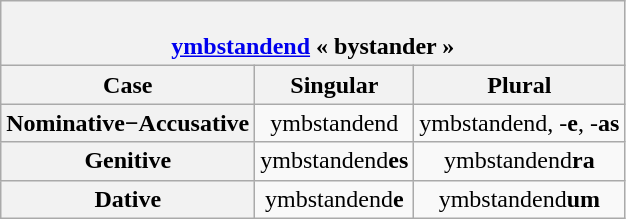<table class="wikitable" style="text-align:center">
<tr>
<th colspan="3"><br><a href='#'>ymbstandend</a> « bystander »</th>
</tr>
<tr>
<th>Case</th>
<th>Singular</th>
<th>Plural</th>
</tr>
<tr>
<th>Nominative−Accusative</th>
<td>ymbstandend</td>
<td>ymbstandend, -<strong>e</strong>, -<strong>as</strong></td>
</tr>
<tr>
<th>Genitive</th>
<td>ymbstandend<strong>es</strong></td>
<td>ymbstandend<strong>ra</strong></td>
</tr>
<tr>
<th>Dative</th>
<td>ymbstandend<strong>e</strong></td>
<td>ymbstandend<strong>um</strong></td>
</tr>
</table>
